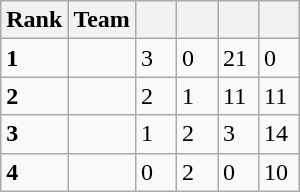<table class="wikitable">
<tr>
<th>Rank</th>
<th>Team</th>
<th width=20></th>
<th width=20></th>
<th width=20></th>
<th width=20></th>
</tr>
<tr>
<td><strong>1</strong></td>
<td></td>
<td>3</td>
<td>0</td>
<td>21</td>
<td>0</td>
</tr>
<tr>
<td><strong>2</strong></td>
<td></td>
<td>2</td>
<td>1</td>
<td>11</td>
<td>11</td>
</tr>
<tr>
<td><strong>3</strong></td>
<td></td>
<td>1</td>
<td>2</td>
<td>3</td>
<td>14</td>
</tr>
<tr>
<td><strong>4</strong></td>
<td></td>
<td>0</td>
<td>2</td>
<td>0</td>
<td>10</td>
</tr>
</table>
